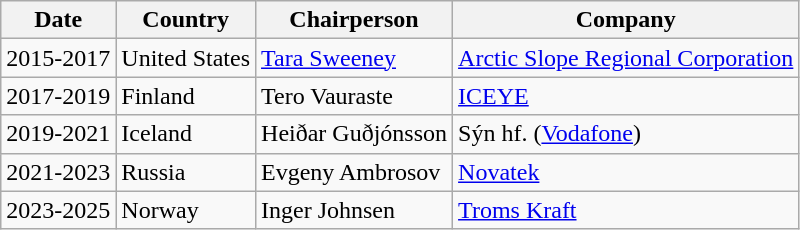<table class="wikitable">
<tr>
<th>Date</th>
<th>Country</th>
<th>Chairperson</th>
<th>Company</th>
</tr>
<tr>
<td>2015-2017</td>
<td>United States</td>
<td><a href='#'>Tara Sweeney</a></td>
<td><a href='#'>Arctic Slope Regional Corporation</a></td>
</tr>
<tr>
<td>2017-2019</td>
<td>Finland</td>
<td>Tero Vauraste</td>
<td><a href='#'>ICEYE</a></td>
</tr>
<tr>
<td>2019-2021</td>
<td>Iceland</td>
<td>Heiðar Guðjónsson</td>
<td>Sýn hf. (<a href='#'>Vodafone</a>)</td>
</tr>
<tr>
<td>2021-2023</td>
<td>Russia</td>
<td>Evgeny Ambrosov</td>
<td><a href='#'>Novatek</a></td>
</tr>
<tr>
<td>2023-2025</td>
<td>Norway</td>
<td>Inger Johnsen</td>
<td><a href='#'>Troms Kraft</a></td>
</tr>
</table>
